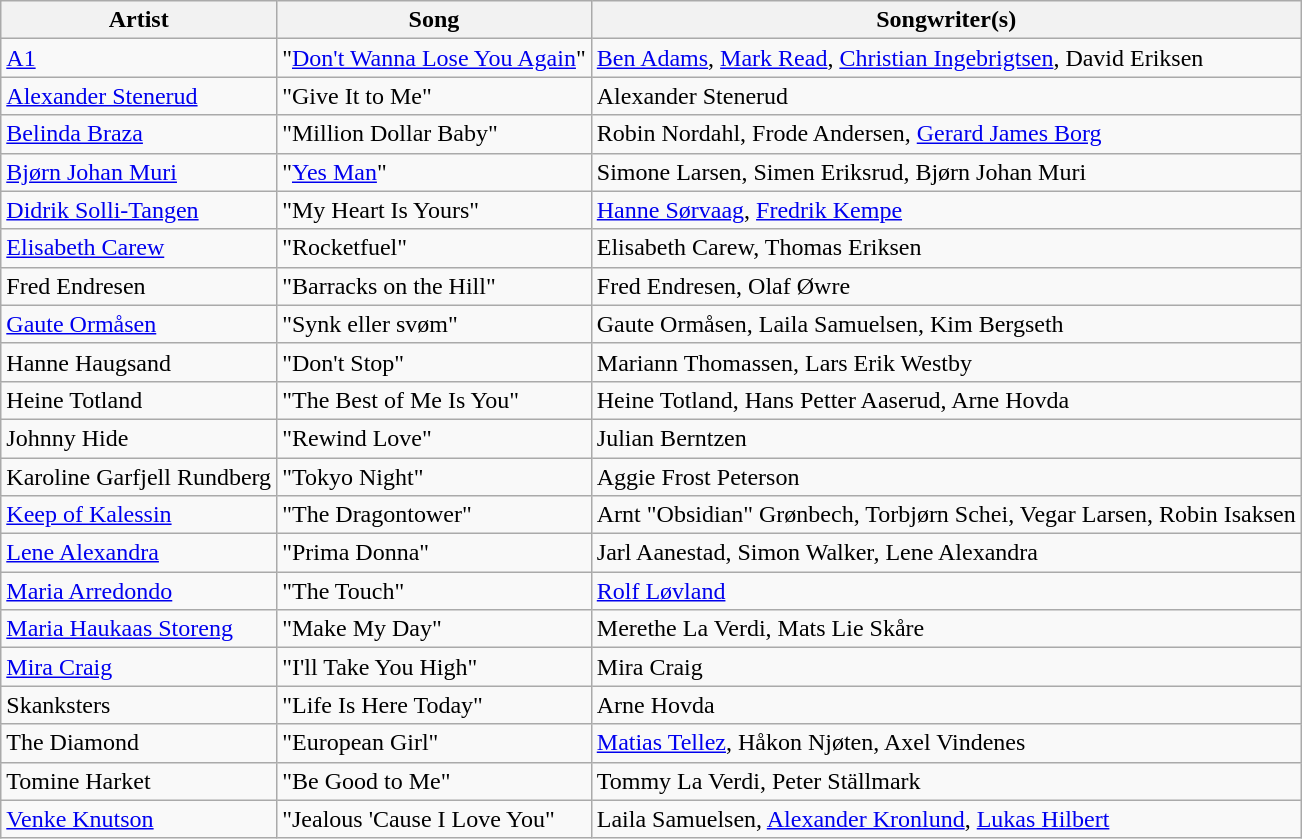<table class="sortable wikitable" style="margin: 1em auto 1em auto; text-align:left">
<tr>
<th>Artist</th>
<th>Song</th>
<th>Songwriter(s)</th>
</tr>
<tr>
<td><a href='#'>A1</a></td>
<td>"<a href='#'>Don't Wanna Lose You Again</a>"</td>
<td><a href='#'>Ben Adams</a>, <a href='#'>Mark Read</a>, <a href='#'>Christian Ingebrigtsen</a>, David Eriksen</td>
</tr>
<tr>
<td><a href='#'>Alexander Stenerud</a></td>
<td>"Give It to Me"</td>
<td>Alexander Stenerud</td>
</tr>
<tr>
<td><a href='#'>Belinda Braza</a></td>
<td>"Million Dollar Baby"</td>
<td>Robin Nordahl, Frode Andersen, <a href='#'>Gerard James Borg</a></td>
</tr>
<tr>
<td><a href='#'>Bjørn Johan Muri</a></td>
<td>"<a href='#'>Yes Man</a>"</td>
<td>Simone Larsen, Simen Eriksrud, Bjørn Johan Muri</td>
</tr>
<tr>
<td><a href='#'>Didrik Solli-Tangen</a></td>
<td>"My Heart Is Yours"</td>
<td><a href='#'>Hanne Sørvaag</a>, <a href='#'>Fredrik Kempe</a></td>
</tr>
<tr>
<td><a href='#'>Elisabeth Carew</a></td>
<td>"Rocketfuel"</td>
<td>Elisabeth Carew, Thomas Eriksen</td>
</tr>
<tr>
<td>Fred Endresen</td>
<td>"Barracks on the Hill"</td>
<td>Fred Endresen, Olaf Øwre</td>
</tr>
<tr>
<td><a href='#'>Gaute Ormåsen</a></td>
<td>"Synk eller svøm"</td>
<td>Gaute Ormåsen, Laila Samuelsen, Kim Bergseth</td>
</tr>
<tr>
<td>Hanne Haugsand</td>
<td>"Don't Stop"</td>
<td>Mariann Thomassen, Lars Erik Westby</td>
</tr>
<tr>
<td>Heine Totland</td>
<td>"The Best of Me Is You"</td>
<td>Heine Totland, Hans Petter Aaserud, Arne Hovda</td>
</tr>
<tr>
<td>Johnny Hide</td>
<td>"Rewind Love"</td>
<td>Julian Berntzen</td>
</tr>
<tr>
<td>Karoline Garfjell Rundberg</td>
<td>"Tokyo Night"</td>
<td>Aggie Frost Peterson</td>
</tr>
<tr>
<td><a href='#'>Keep of Kalessin</a></td>
<td>"The Dragontower"</td>
<td>Arnt "Obsidian" Grønbech, Torbjørn Schei, Vegar Larsen, Robin Isaksen</td>
</tr>
<tr>
<td><a href='#'>Lene Alexandra</a></td>
<td>"Prima Donna"</td>
<td>Jarl Aanestad, Simon Walker, Lene Alexandra</td>
</tr>
<tr>
<td><a href='#'>Maria Arredondo</a></td>
<td>"The Touch"</td>
<td><a href='#'>Rolf Løvland</a></td>
</tr>
<tr>
<td><a href='#'>Maria Haukaas Storeng</a></td>
<td>"Make My Day"</td>
<td>Merethe La Verdi, Mats Lie Skåre</td>
</tr>
<tr>
<td><a href='#'>Mira Craig</a></td>
<td>"I'll Take You High"</td>
<td>Mira Craig</td>
</tr>
<tr>
<td>Skanksters</td>
<td>"Life Is Here Today"</td>
<td>Arne Hovda</td>
</tr>
<tr>
<td>The Diamond</td>
<td>"European Girl"</td>
<td><a href='#'>Matias Tellez</a>, Håkon Njøten, Axel Vindenes</td>
</tr>
<tr>
<td>Tomine Harket</td>
<td>"Be Good to Me"</td>
<td>Tommy La Verdi, Peter Ställmark</td>
</tr>
<tr>
<td><a href='#'>Venke Knutson</a></td>
<td>"Jealous 'Cause I Love You"</td>
<td>Laila Samuelsen, <a href='#'>Alexander Kronlund</a>, <a href='#'>Lukas Hilbert</a></td>
</tr>
</table>
